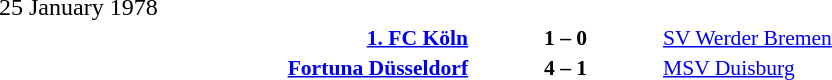<table width=100% cellspacing=1>
<tr>
<th width=25%></th>
<th width=10%></th>
<th width=25%></th>
<th></th>
</tr>
<tr>
<td>25 January 1978</td>
</tr>
<tr style=font-size:90%>
<td align=right><strong><a href='#'>1. FC Köln</a></strong></td>
<td align=center><strong>1 – 0</strong></td>
<td><a href='#'>SV Werder Bremen</a></td>
</tr>
<tr style=font-size:90%>
<td align=right><strong><a href='#'>Fortuna Düsseldorf</a></strong></td>
<td align=center><strong>4 – 1</strong></td>
<td><a href='#'>MSV Duisburg</a></td>
</tr>
</table>
